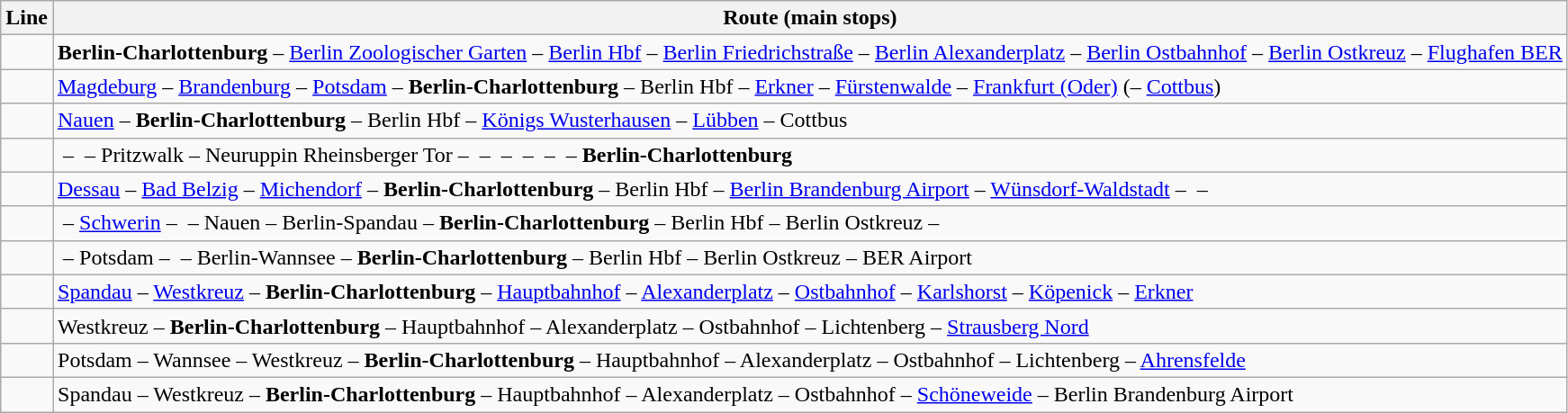<table class="wikitable">
<tr>
<th>Line</th>
<th>Route <strong>(main stops)</strong></th>
</tr>
<tr>
<td></td>
<td><strong>Berlin-Charlottenburg</strong> – <a href='#'>Berlin Zoologischer Garten</a> – <a href='#'>Berlin Hbf</a> – <a href='#'>Berlin Friedrichstraße</a> – <a href='#'>Berlin Alexanderplatz</a> – <a href='#'>Berlin Ostbahnhof</a> – <a href='#'>Berlin Ostkreuz</a> – <a href='#'>Flughafen BER</a></td>
</tr>
<tr>
<td></td>
<td><a href='#'>Magdeburg</a> – <a href='#'>Brandenburg</a> – <a href='#'>Potsdam</a> – <strong>Berlin-Charlottenburg</strong> – Berlin Hbf – <a href='#'>Erkner</a> – <a href='#'>Fürstenwalde</a> – <a href='#'>Frankfurt (Oder)</a> (– <a href='#'>Cottbus</a>)</td>
</tr>
<tr>
<td></td>
<td><a href='#'>Nauen</a> – <strong>Berlin-Charlottenburg</strong> – Berlin Hbf – <a href='#'>Königs Wusterhausen</a> – <a href='#'>Lübben</a> – Cottbus</td>
</tr>
<tr>
<td></td>
<td> –  – Pritzwalk – Neuruppin Rheinsberger Tor –  –  –  –  –  – <strong>Berlin-Charlottenburg</strong></td>
</tr>
<tr>
<td></td>
<td><a href='#'>Dessau</a> – <a href='#'>Bad Belzig</a> – <a href='#'>Michendorf</a> – <strong>Berlin-Charlottenburg</strong> – Berlin Hbf – <a href='#'>Berlin Brandenburg Airport</a> – <a href='#'>Wünsdorf-Waldstadt</a> –  – </td>
</tr>
<tr>
<td></td>
<td> – <a href='#'>Schwerin</a> –  – Nauen – Berlin-Spandau – <strong>Berlin-Charlottenburg</strong> – Berlin Hbf – Berlin Ostkreuz – </td>
</tr>
<tr>
<td></td>
<td> – Potsdam –  – Berlin-Wannsee – <strong>Berlin-Charlottenburg</strong> – Berlin Hbf – Berlin Ostkreuz – BER Airport</td>
</tr>
<tr>
<td></td>
<td><a href='#'>Spandau</a> – <a href='#'>Westkreuz</a> – <strong>Berlin-Charlottenburg</strong> – <a href='#'>Hauptbahnhof</a> – <a href='#'>Alexanderplatz</a> – <a href='#'>Ostbahnhof</a> – <a href='#'>Karlshorst</a> – <a href='#'>Köpenick</a> – <a href='#'>Erkner</a></td>
</tr>
<tr>
<td></td>
<td>Westkreuz – <strong>Berlin-Charlottenburg</strong> – Hauptbahnhof – Alexanderplatz – Ostbahnhof – Lichtenberg – <a href='#'>Strausberg Nord</a></td>
</tr>
<tr>
<td></td>
<td>Potsdam – Wannsee – Westkreuz – <strong>Berlin-Charlottenburg</strong> – Hauptbahnhof – Alexanderplatz – Ostbahnhof – Lichtenberg – <a href='#'>Ahrensfelde</a></td>
</tr>
<tr>
<td></td>
<td>Spandau – Westkreuz – <strong>Berlin-Charlottenburg</strong> – Hauptbahnhof – Alexanderplatz – Ostbahnhof – <a href='#'>Schöneweide</a> – Berlin Brandenburg Airport</td>
</tr>
</table>
